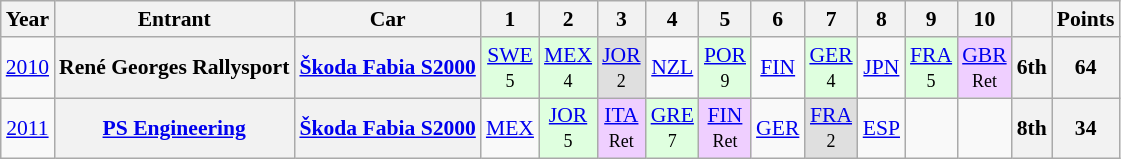<table class="wikitable" border="1" style="text-align:center; font-size:90%;">
<tr>
<th>Year</th>
<th>Entrant</th>
<th>Car</th>
<th>1</th>
<th>2</th>
<th>3</th>
<th>4</th>
<th>5</th>
<th>6</th>
<th>7</th>
<th>8</th>
<th>9</th>
<th>10</th>
<th></th>
<th>Points</th>
</tr>
<tr>
<td><a href='#'>2010</a></td>
<th>René Georges Rallysport</th>
<th><a href='#'>Škoda Fabia S2000</a></th>
<td style="background:#DFFFDF;"><a href='#'>SWE</a><br><small>5</small></td>
<td style="background:#DFFFDF;"><a href='#'>MEX</a><br><small>4</small></td>
<td style="background:#DFDFDF;"><a href='#'>JOR</a><br><small>2</small></td>
<td><a href='#'>NZL</a></td>
<td style="background:#DFFFDF;"><a href='#'>POR</a><br><small>9</small></td>
<td><a href='#'>FIN</a></td>
<td style="background:#DFFFDF;"><a href='#'>GER</a><br><small>4</small></td>
<td><a href='#'>JPN</a></td>
<td style="background:#DFFFDF;"><a href='#'>FRA</a><br><small>5</small></td>
<td style="background:#EFCFFF;"><a href='#'>GBR</a><br><small>Ret</small></td>
<th>6th</th>
<th>64</th>
</tr>
<tr>
<td><a href='#'>2011</a></td>
<th><a href='#'>PS Engineering</a></th>
<th><a href='#'>Škoda Fabia S2000</a></th>
<td><a href='#'>MEX</a></td>
<td style="background:#DFFFDF;"><a href='#'>JOR</a><br><small>5</small></td>
<td style="background:#EFCFFF;"><a href='#'>ITA</a><br><small>Ret</small></td>
<td style="background:#DFFFDF;"><a href='#'>GRE</a><br><small>7</small></td>
<td style="background:#EFCFFF;"><a href='#'>FIN</a><br><small>Ret</small></td>
<td><a href='#'>GER</a></td>
<td style="background:#DFDFDF;"><a href='#'>FRA</a><br><small>2</small></td>
<td><a href='#'>ESP</a></td>
<td></td>
<td></td>
<th>8th</th>
<th>34</th>
</tr>
</table>
